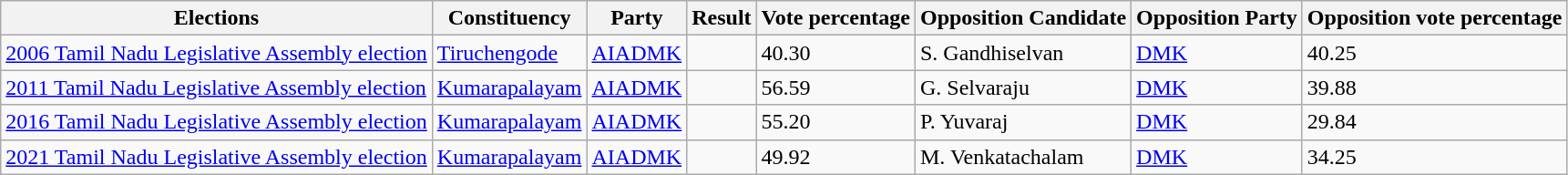<table class="wikitable sortable">
<tr>
<th>Elections</th>
<th>Constituency</th>
<th>Party</th>
<th>Result</th>
<th>Vote percentage</th>
<th>Opposition Candidate</th>
<th>Opposition Party</th>
<th>Opposition vote percentage</th>
</tr>
<tr>
<td><a href='#'>2006 Tamil Nadu Legislative Assembly election</a></td>
<td><a href='#'>Tiruchengode</a></td>
<td><a href='#'>AIADMK</a></td>
<td></td>
<td>40.30</td>
<td>S. Gandhiselvan</td>
<td><a href='#'>DMK</a></td>
<td>40.25</td>
</tr>
<tr>
<td><a href='#'>2011 Tamil Nadu Legislative Assembly election</a></td>
<td><a href='#'>Kumarapalayam</a></td>
<td><a href='#'>AIADMK</a></td>
<td></td>
<td>56.59</td>
<td>G. Selvaraju</td>
<td><a href='#'>DMK</a></td>
<td>39.88</td>
</tr>
<tr>
<td><a href='#'>2016 Tamil Nadu Legislative Assembly election</a></td>
<td><a href='#'>Kumarapalayam</a></td>
<td><a href='#'>AIADMK</a></td>
<td></td>
<td>55.20</td>
<td>P. Yuvaraj</td>
<td><a href='#'>DMK</a></td>
<td>29.84</td>
</tr>
<tr>
<td><a href='#'>2021 Tamil Nadu Legislative Assembly election</a></td>
<td><a href='#'>Kumarapalayam</a></td>
<td><a href='#'>AIADMK</a></td>
<td></td>
<td>49.92</td>
<td>M. Venkatachalam</td>
<td><a href='#'>DMK</a></td>
<td>34.25</td>
</tr>
</table>
